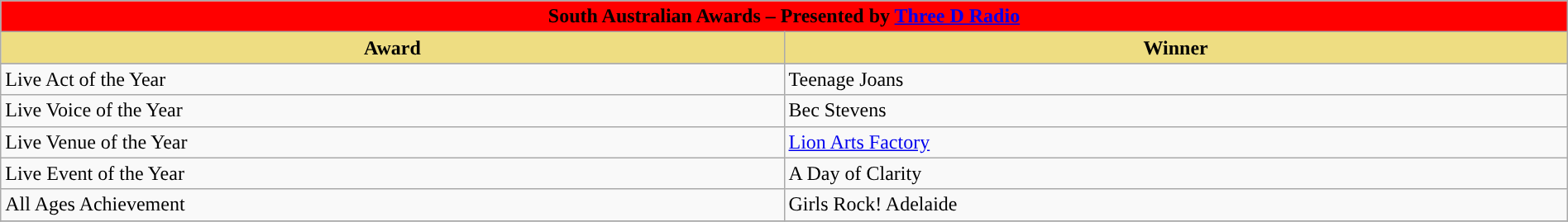<table class="wikitable" width=100%>
<tr>
<th colspan="2" ! style="width:15%;background:red">South Australian Awards – Presented by <a href='#'>Three D Radio</a></th>
</tr>
<tr>
<th style="width:10%;background:#EEDD82;">Award</th>
<th style="width:10%;background:#EEDD82;">Winner</th>
</tr>
<tr>
</tr>
<tr>
<td>Live Act of the Year</td>
<td>Teenage Joans</td>
</tr>
<tr>
<td>Live Voice of the Year</td>
<td>Bec Stevens</td>
</tr>
<tr>
<td>Live Venue of the Year</td>
<td><a href='#'>Lion Arts Factory</a></td>
</tr>
<tr>
<td>Live Event of the Year</td>
<td>A Day of Clarity</td>
</tr>
<tr>
<td>All Ages Achievement</td>
<td>Girls Rock! Adelaide</td>
</tr>
<tr>
</tr>
</table>
